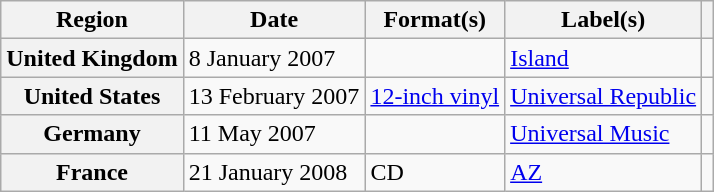<table class="wikitable plainrowheaders">
<tr>
<th scope="col">Region</th>
<th scope="col">Date</th>
<th scope="col">Format(s)</th>
<th scope="col">Label(s)</th>
<th scope="col"></th>
</tr>
<tr>
<th scope="row">United Kingdom</th>
<td>8 January 2007</td>
<td></td>
<td><a href='#'>Island</a></td>
<td></td>
</tr>
<tr>
<th scope="row">United States</th>
<td>13 February 2007</td>
<td><a href='#'>12-inch vinyl</a></td>
<td><a href='#'>Universal Republic</a></td>
<td></td>
</tr>
<tr>
<th scope="row">Germany</th>
<td>11 May 2007</td>
<td></td>
<td><a href='#'>Universal Music</a></td>
<td></td>
</tr>
<tr>
<th scope="row">France</th>
<td>21 January 2008</td>
<td>CD</td>
<td><a href='#'>AZ</a></td>
<td></td>
</tr>
</table>
